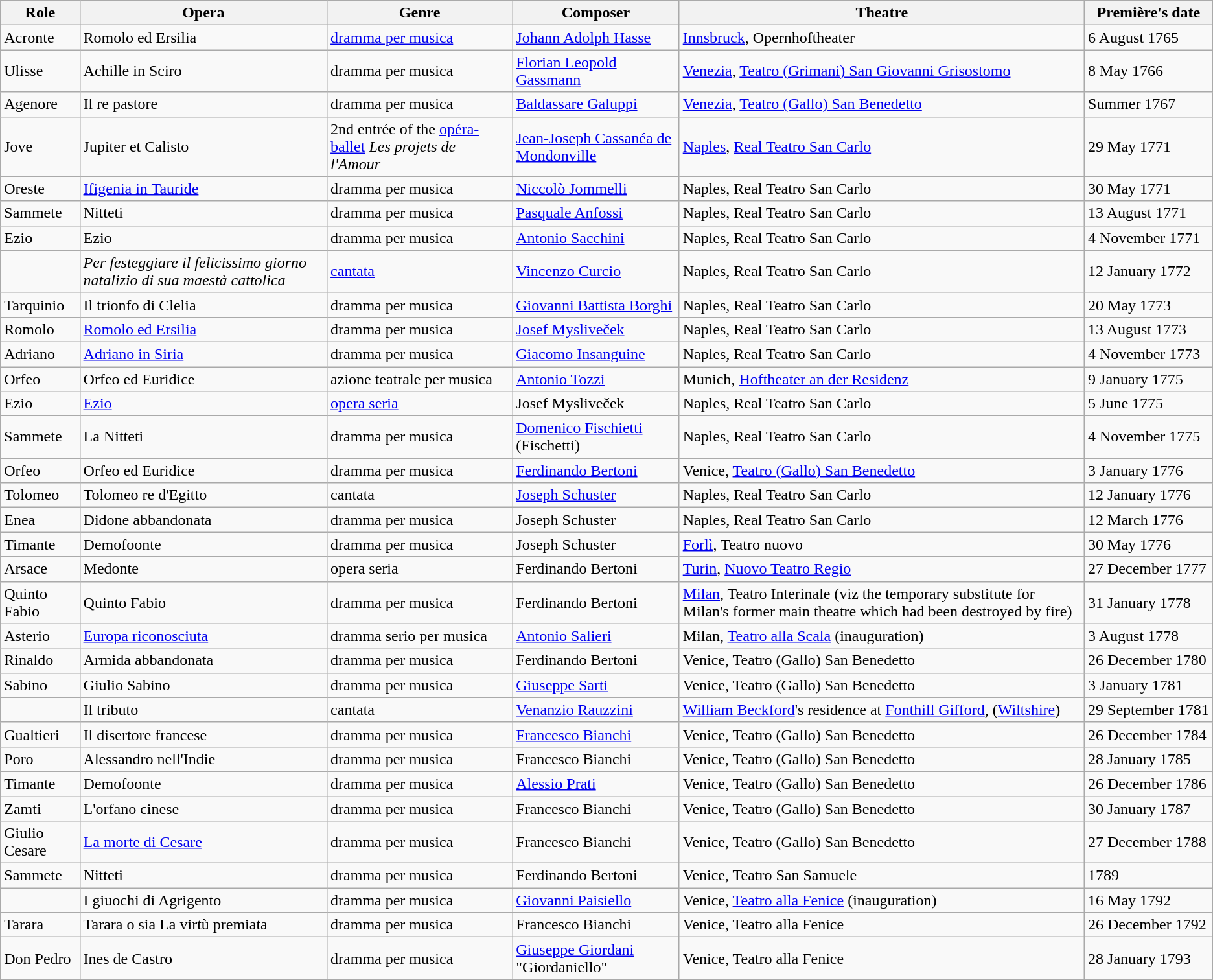<table class="wikitable">
<tr>
<th>Role</th>
<th>Opera</th>
<th>Genre</th>
<th>Composer</th>
<th>Theatre</th>
<th>Première's date</th>
</tr>
<tr>
<td>Acronte</td>
<td>Romolo ed Ersilia</td>
<td><a href='#'>dramma per musica</a></td>
<td><a href='#'>Johann Adolph Hasse</a></td>
<td><a href='#'>Innsbruck</a>, Opernhoftheater</td>
<td>6 August 1765</td>
</tr>
<tr>
<td>Ulisse</td>
<td>Achille in Sciro</td>
<td>dramma per musica</td>
<td><a href='#'>Florian Leopold Gassmann</a></td>
<td><a href='#'>Venezia</a>, <a href='#'>Teatro (Grimani) San Giovanni Grisostomo</a></td>
<td>8 May 1766</td>
</tr>
<tr>
<td>Agenore</td>
<td>Il re pastore</td>
<td>dramma per musica</td>
<td><a href='#'>Baldassare Galuppi</a></td>
<td><a href='#'>Venezia</a>, <a href='#'>Teatro (Gallo) San Benedetto</a></td>
<td>Summer 1767</td>
</tr>
<tr>
<td>Jove</td>
<td>Jupiter et Calisto</td>
<td>2nd entrée of the <a href='#'>opéra-ballet</a> <em>Les projets de l'Amour</em></td>
<td><a href='#'>Jean-Joseph Cassanéa de Mondonville</a></td>
<td><a href='#'>Naples</a>, <a href='#'>Real Teatro San Carlo</a></td>
<td>29 May 1771</td>
</tr>
<tr>
<td>Oreste</td>
<td><a href='#'>Ifigenia in Tauride</a></td>
<td>dramma per musica</td>
<td><a href='#'>Niccolò Jommelli</a></td>
<td>Naples, Real Teatro San Carlo</td>
<td>30 May 1771</td>
</tr>
<tr>
<td>Sammete</td>
<td>Nitteti</td>
<td>dramma per musica</td>
<td><a href='#'>Pasquale Anfossi</a></td>
<td>Naples, Real Teatro San Carlo</td>
<td>13 August 1771</td>
</tr>
<tr>
<td>Ezio</td>
<td>Ezio</td>
<td>dramma per musica</td>
<td><a href='#'>Antonio Sacchini</a></td>
<td>Naples, Real Teatro San Carlo</td>
<td>4 November 1771</td>
</tr>
<tr>
<td> </td>
<td><em>Per festeggiare il felicissimo giorno natalizio di sua maestà cattolica</em></td>
<td><a href='#'>cantata</a></td>
<td><a href='#'>Vincenzo Curcio</a></td>
<td>Naples, Real Teatro San Carlo</td>
<td>12 January 1772</td>
</tr>
<tr>
<td>Tarquinio</td>
<td>Il trionfo di Clelia</td>
<td>dramma per musica</td>
<td><a href='#'>Giovanni Battista Borghi</a></td>
<td>Naples, Real Teatro San Carlo</td>
<td>20 May 1773</td>
</tr>
<tr>
<td>Romolo</td>
<td><a href='#'>Romolo ed Ersilia</a></td>
<td>dramma per musica</td>
<td><a href='#'>Josef Mysliveček</a></td>
<td>Naples, Real Teatro San Carlo</td>
<td>13 August 1773</td>
</tr>
<tr>
<td>Adriano</td>
<td><a href='#'>Adriano in Siria</a></td>
<td>dramma per musica</td>
<td><a href='#'>Giacomo Insanguine</a></td>
<td>Naples, Real Teatro San Carlo</td>
<td>4 November 1773</td>
</tr>
<tr>
<td>Orfeo</td>
<td>Orfeo ed Euridice</td>
<td>azione teatrale per musica</td>
<td><a href='#'>Antonio Tozzi</a></td>
<td>Munich, <a href='#'>Hoftheater an der Residenz</a></td>
<td>9 January 1775</td>
</tr>
<tr>
<td>Ezio</td>
<td><a href='#'>Ezio</a></td>
<td><a href='#'>opera seria</a></td>
<td>Josef Mysliveček</td>
<td>Naples, Real Teatro San Carlo</td>
<td>5 June 1775</td>
</tr>
<tr>
<td>Sammete</td>
<td>La Nitteti</td>
<td>dramma per musica</td>
<td><a href='#'>Domenico Fischietti</a> (Fischetti)</td>
<td>Naples, Real Teatro San Carlo</td>
<td>4 November 1775</td>
</tr>
<tr>
<td>Orfeo</td>
<td>Orfeo ed Euridice</td>
<td>dramma per musica</td>
<td><a href='#'>Ferdinando Bertoni</a></td>
<td>Venice, <a href='#'>Teatro (Gallo) San Benedetto</a></td>
<td>3 January 1776</td>
</tr>
<tr>
<td>Tolomeo</td>
<td>Tolomeo re d'Egitto</td>
<td>cantata</td>
<td><a href='#'>Joseph Schuster</a></td>
<td>Naples, Real Teatro San Carlo</td>
<td>12 January 1776</td>
</tr>
<tr>
<td>Enea</td>
<td>Didone abbandonata</td>
<td>dramma per musica</td>
<td>Joseph Schuster</td>
<td>Naples, Real Teatro San Carlo</td>
<td>12 March 1776</td>
</tr>
<tr>
<td>Timante</td>
<td>Demofoonte</td>
<td>dramma per musica</td>
<td>Joseph Schuster</td>
<td><a href='#'>Forlì</a>, Teatro nuovo</td>
<td>30 May 1776</td>
</tr>
<tr>
<td>Arsace</td>
<td>Medonte</td>
<td>opera seria</td>
<td>Ferdinando Bertoni</td>
<td><a href='#'>Turin</a>, <a href='#'>Nuovo Teatro Regio</a></td>
<td>27 December 1777</td>
</tr>
<tr>
<td>Quinto Fabio</td>
<td>Quinto Fabio</td>
<td>dramma per musica</td>
<td>Ferdinando Bertoni</td>
<td><a href='#'>Milan</a>, Teatro Interinale (viz the temporary substitute for Milan's former main theatre which had been destroyed by fire)</td>
<td>31 January 1778</td>
</tr>
<tr>
<td>Asterio</td>
<td><a href='#'>Europa riconosciuta</a></td>
<td>dramma serio per musica</td>
<td><a href='#'>Antonio Salieri</a></td>
<td>Milan, <a href='#'>Teatro alla Scala</a> (inauguration)</td>
<td>3 August 1778</td>
</tr>
<tr>
<td>Rinaldo</td>
<td>Armida abbandonata</td>
<td>dramma per musica</td>
<td>Ferdinando Bertoni</td>
<td>Venice, Teatro (Gallo) San Benedetto</td>
<td>26 December 1780</td>
</tr>
<tr>
<td>Sabino</td>
<td>Giulio Sabino</td>
<td>dramma per musica</td>
<td><a href='#'>Giuseppe Sarti</a></td>
<td>Venice, Teatro (Gallo) San Benedetto</td>
<td>3 January 1781</td>
</tr>
<tr>
<td> </td>
<td>Il tributo</td>
<td>cantata</td>
<td><a href='#'>Venanzio Rauzzini</a></td>
<td><a href='#'>William Beckford</a>'s residence at <a href='#'>Fonthill Gifford</a>, (<a href='#'>Wiltshire</a>)</td>
<td>29 September 1781</td>
</tr>
<tr>
<td>Gualtieri</td>
<td>Il disertore francese</td>
<td>dramma per musica</td>
<td><a href='#'>Francesco Bianchi</a></td>
<td>Venice, Teatro (Gallo) San Benedetto</td>
<td>26 December 1784</td>
</tr>
<tr>
<td>Poro</td>
<td>Alessandro nell'Indie</td>
<td>dramma per musica</td>
<td>Francesco Bianchi</td>
<td>Venice, Teatro (Gallo) San Benedetto</td>
<td>28 January 1785</td>
</tr>
<tr>
<td>Timante</td>
<td>Demofoonte</td>
<td>dramma per musica</td>
<td><a href='#'>Alessio Prati</a></td>
<td>Venice, Teatro (Gallo) San Benedetto</td>
<td>26 December 1786</td>
</tr>
<tr>
<td>Zamti</td>
<td>L'orfano cinese</td>
<td>dramma per musica</td>
<td>Francesco Bianchi</td>
<td>Venice, Teatro (Gallo) San Benedetto</td>
<td>30 January 1787</td>
</tr>
<tr>
<td>Giulio Cesare</td>
<td><a href='#'>La morte di Cesare</a></td>
<td>dramma per musica</td>
<td>Francesco Bianchi</td>
<td>Venice, Teatro (Gallo) San Benedetto</td>
<td>27 December 1788</td>
</tr>
<tr>
<td>Sammete</td>
<td>Nitteti</td>
<td>dramma per musica</td>
<td>Ferdinando Bertoni</td>
<td>Venice, Teatro San Samuele</td>
<td>1789</td>
</tr>
<tr>
<td></td>
<td>I giuochi di Agrigento</td>
<td>dramma per musica</td>
<td><a href='#'>Giovanni Paisiello</a></td>
<td>Venice, <a href='#'>Teatro alla Fenice</a> (inauguration)</td>
<td>16 May 1792</td>
</tr>
<tr>
<td>Tarara</td>
<td>Tarara o sia La virtù premiata</td>
<td>dramma per musica</td>
<td>Francesco Bianchi</td>
<td>Venice, Teatro alla Fenice</td>
<td>26 December 1792</td>
</tr>
<tr>
<td>Don Pedro</td>
<td>Ines de Castro</td>
<td>dramma per musica</td>
<td><a href='#'>Giuseppe Giordani</a> "Giordaniello"</td>
<td>Venice, Teatro alla Fenice</td>
<td>28 January 1793</td>
</tr>
<tr>
</tr>
</table>
